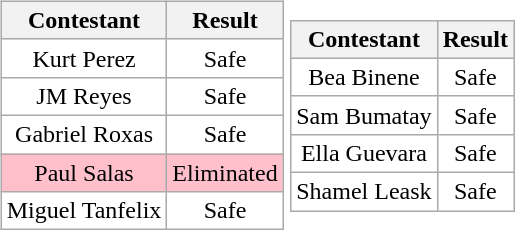<table>
<tr>
<td><br><table class="wikitable sortable nowrap" style="margin:auto; text-align:center">
<tr>
<th scope="col">Contestant</th>
<th scope="col">Result</th>
</tr>
<tr>
<td bgcolor=#FFFFFF>Kurt Perez</td>
<td bgcolor=#FFFFFF>Safe</td>
</tr>
<tr>
<td bgcolor=#FFFFFF>JM Reyes</td>
<td bgcolor=#FFFFFF>Safe</td>
</tr>
<tr>
<td bgcolor=#FFFFFF>Gabriel Roxas</td>
<td bgcolor=#FFFFFF>Safe</td>
</tr>
<tr>
<td bgcolor=pink>Paul Salas</td>
<td bgcolor=pink>Eliminated</td>
</tr>
<tr>
<td bgcolor=#FFFFFF>Miguel Tanfelix</td>
<td bgcolor=#FFFFFF>Safe</td>
</tr>
</table>
</td>
<td><br><table class="wikitable sortable nowrap" style="margin:auto; text-align:center">
<tr>
<th scope="col">Contestant</th>
<th scope="col">Result</th>
</tr>
<tr>
<td bgcolor=#FFFFFF>Bea Binene</td>
<td bgcolor=#FFFFFF>Safe</td>
</tr>
<tr>
<td bgcolor=#FFFFFF>Sam Bumatay</td>
<td bgcolor=#FFFFFF>Safe</td>
</tr>
<tr>
<td bgcolor=#FFFFFF>Ella Guevara</td>
<td bgcolor=#FFFFFF>Safe</td>
</tr>
<tr>
<td bgcolor=#FFFFFF>Shamel Leask</td>
<td bgcolor=#FFFFFF>Safe</td>
</tr>
</table>
</td>
</tr>
</table>
